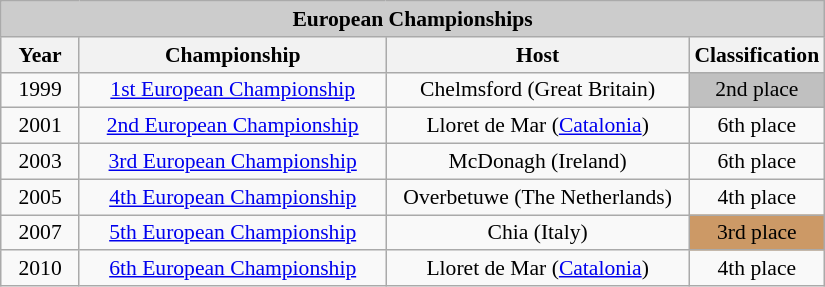<table class="wikitable" style=font-size:90% width=550>
<tr align=center style="background:#cccccc;">
<td colspan=4><strong>European Championships</strong></td>
</tr>
<tr align=center style="background:#eeeeee;">
<th width=10%>Year</th>
<th width=40%>Championship</th>
<th width=40%>Host</th>
<th width=10%>Classification</th>
</tr>
<tr align=center>
<td>1999</td>
<td><a href='#'>1st European Championship</a></td>
<td>Chelmsford (Great Britain)</td>
<td style="background:silver;" align="center">2nd place</td>
</tr>
<tr align=center>
<td>2001</td>
<td><a href='#'>2nd European Championship</a></td>
<td>Lloret de Mar (<a href='#'>Catalonia</a>)</td>
<td>6th place</td>
</tr>
<tr align=center>
<td>2003</td>
<td><a href='#'>3rd European Championship</a></td>
<td>McDonagh (Ireland)</td>
<td>6th place</td>
</tr>
<tr align=center>
<td>2005</td>
<td><a href='#'>4th European Championship</a></td>
<td>Overbetuwe (The Netherlands)</td>
<td>4th place</td>
</tr>
<tr align=center>
<td>2007</td>
<td><a href='#'>5th European Championship</a></td>
<td>Chia (Italy)</td>
<td style="background:#cc9966;">3rd place</td>
</tr>
<tr align=center>
<td>2010</td>
<td><a href='#'>6th European Championship</a></td>
<td>Lloret de Mar (<a href='#'>Catalonia</a>)</td>
<td>4th place</td>
</tr>
</table>
